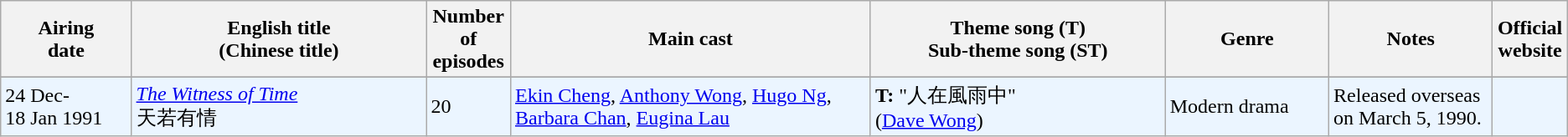<table class="wikitable">
<tr>
<th align=center width=8% bgcolor="silver">Airing<br>date</th>
<th align=center width=18% bgcolor="silver">English title <br> (Chinese title)</th>
<th align=center width=5% bgcolor="silver">Number of episodes</th>
<th align=center width=22% bgcolor="silver">Main cast</th>
<th align=center width=18% bgcolor="silver">Theme song (T) <br>Sub-theme song (ST)</th>
<th align=center width=10% bgcolor="silver">Genre</th>
<th align=center width=10% bgcolor="silver">Notes</th>
<th align=center width=1% bgcolor="silver">Official website</th>
</tr>
<tr>
</tr>
<tr ---- bgcolor="#ebf5ff">
<td>24 Dec- <br> 18 Jan 1991</td>
<td><em><a href='#'>The Witness of Time</a></em> <br> 天若有情</td>
<td>20</td>
<td><a href='#'>Ekin Cheng</a>, <a href='#'>Anthony Wong</a>, <a href='#'>Hugo Ng</a>, <a href='#'>Barbara Chan</a>, <a href='#'>Eugina Lau</a></td>
<td><strong>T:</strong> "人在風雨中"<br> (<a href='#'>Dave Wong</a>)</td>
<td>Modern drama</td>
<td>Released overseas on March 5, 1990.</td>
<td></td>
</tr>
</table>
